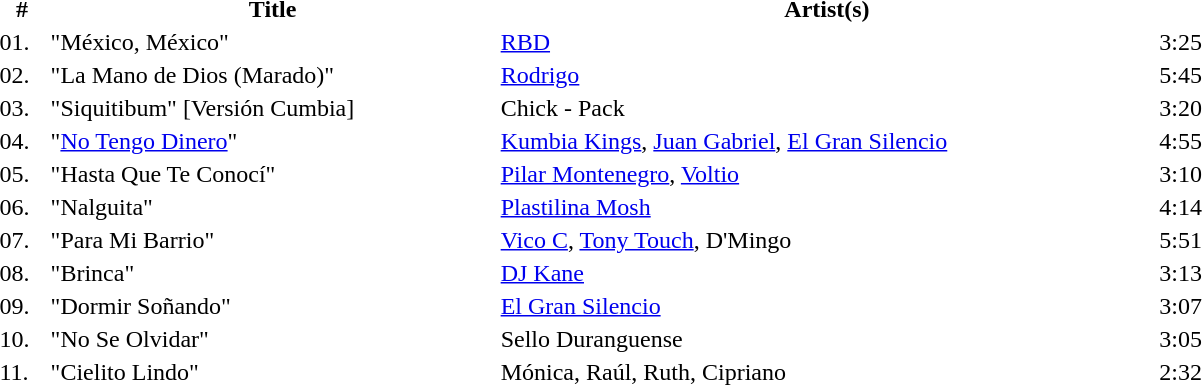<table width="65%">
<tr>
<th>#</th>
<th>Title</th>
<th>Artist(s)</th>
<th></th>
</tr>
<tr>
<td>01.</td>
<td>"México, México"</td>
<td><a href='#'>RBD</a></td>
<td>3:25</td>
</tr>
<tr>
<td>02.</td>
<td>"La Mano de Dios (Marado)"</td>
<td><a href='#'>Rodrigo</a></td>
<td>5:45</td>
</tr>
<tr>
<td>03.</td>
<td>"Siquitibum" [Versión Cumbia]</td>
<td>Chick - Pack</td>
<td>3:20</td>
</tr>
<tr>
<td>04.</td>
<td>"<a href='#'>No Tengo Dinero</a>"</td>
<td><a href='#'>Kumbia Kings</a>, <a href='#'>Juan Gabriel</a>, <a href='#'>El Gran Silencio</a></td>
<td>4:55</td>
</tr>
<tr>
<td>05.</td>
<td>"Hasta Que Te Conocí"</td>
<td><a href='#'>Pilar Montenegro</a>, <a href='#'>Voltio</a></td>
<td>3:10</td>
</tr>
<tr>
<td>06.</td>
<td>"Nalguita"</td>
<td><a href='#'>Plastilina Mosh</a></td>
<td>4:14</td>
</tr>
<tr>
<td>07.</td>
<td>"Para Mi Barrio"</td>
<td><a href='#'>Vico C</a>, <a href='#'>Tony Touch</a>, D'Mingo</td>
<td>5:51</td>
</tr>
<tr>
<td>08.</td>
<td>"Brinca"</td>
<td><a href='#'>DJ Kane</a></td>
<td>3:13</td>
</tr>
<tr>
<td>09.</td>
<td>"Dormir Soñando"</td>
<td><a href='#'>El Gran Silencio</a></td>
<td>3:07</td>
</tr>
<tr>
<td>10.</td>
<td>"No Se Olvidar"</td>
<td>Sello Duranguense</td>
<td>3:05</td>
</tr>
<tr>
<td>11.</td>
<td>"Cielito Lindo"</td>
<td>Mónica, Raúl, Ruth, Cipriano</td>
<td>2:32</td>
</tr>
</table>
